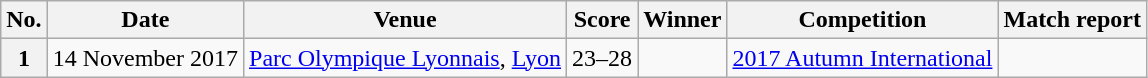<table class="wikitable">
<tr>
<th>No.</th>
<th>Date</th>
<th>Venue</th>
<th>Score</th>
<th>Winner</th>
<th>Competition</th>
<th>Match report</th>
</tr>
<tr>
<th>1</th>
<td>14 November 2017</td>
<td><a href='#'>Parc Olympique Lyonnais</a>, <a href='#'>Lyon</a></td>
<td align="center">23–28</td>
<td></td>
<td><a href='#'>2017 Autumn International</a></td>
<td></td>
</tr>
</table>
